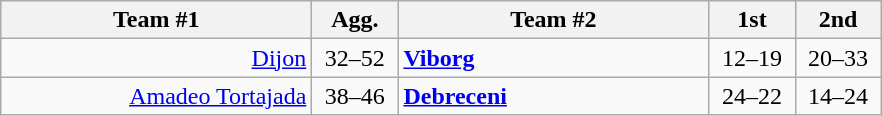<table class=wikitable style="text-align:center">
<tr>
<th width=200>Team #1</th>
<th width=50>Agg.</th>
<th width=200>Team #2</th>
<th width=50>1st</th>
<th width=50>2nd</th>
</tr>
<tr>
<td align=right><a href='#'>Dijon</a> </td>
<td>32–52</td>
<td align=left> <strong><a href='#'>Viborg</a></strong></td>
<td align=center>12–19</td>
<td align=center>20–33</td>
</tr>
<tr>
<td align=right><a href='#'>Amadeo Tortajada</a> </td>
<td>38–46</td>
<td align=left> <strong><a href='#'>Debreceni</a></strong></td>
<td align=center>24–22</td>
<td align=center>14–24</td>
</tr>
</table>
